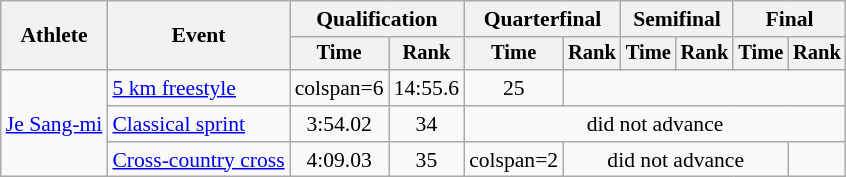<table class="wikitable" style="font-size:90%">
<tr>
<th rowspan="2">Athlete</th>
<th rowspan="2">Event</th>
<th colspan="2">Qualification</th>
<th colspan="2">Quarterfinal</th>
<th colspan="2">Semifinal</th>
<th colspan="2">Final</th>
</tr>
<tr style="font-size:95%">
<th>Time</th>
<th>Rank</th>
<th>Time</th>
<th>Rank</th>
<th>Time</th>
<th>Rank</th>
<th>Time</th>
<th>Rank</th>
</tr>
<tr align=center>
<td align=left rowspan=3><a href='#'>Je Sang-mi</a></td>
<td align=left><a href='#'>5 km freestyle</a></td>
<td>colspan=6 </td>
<td>14:55.6</td>
<td>25</td>
</tr>
<tr align=center>
<td align=left><a href='#'>Classical sprint</a></td>
<td>3:54.02</td>
<td>34</td>
<td colspan=6>did not advance</td>
</tr>
<tr align=center>
<td align=left><a href='#'>Cross-country cross</a></td>
<td>4:09.03</td>
<td>35</td>
<td>colspan=2 </td>
<td colspan=4>did not advance</td>
</tr>
</table>
